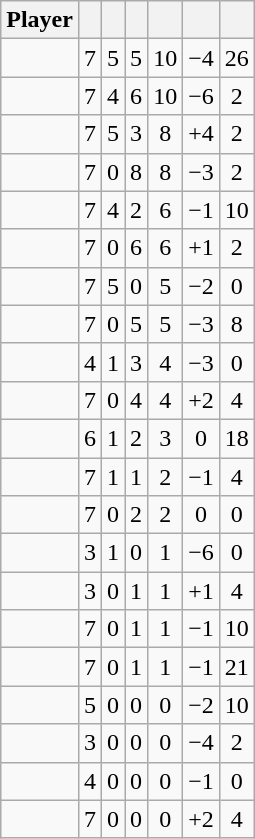<table class="wikitable sortable" style="text-align:center;">
<tr>
<th>Player</th>
<th></th>
<th></th>
<th></th>
<th></th>
<th data-sort-type="number"></th>
<th></th>
</tr>
<tr>
<td></td>
<td>7</td>
<td>5</td>
<td>5</td>
<td>10</td>
<td>−4</td>
<td>26</td>
</tr>
<tr>
<td></td>
<td>7</td>
<td>4</td>
<td>6</td>
<td>10</td>
<td>−6</td>
<td>2</td>
</tr>
<tr>
<td></td>
<td>7</td>
<td>5</td>
<td>3</td>
<td>8</td>
<td>+4</td>
<td>2</td>
</tr>
<tr>
<td></td>
<td>7</td>
<td>0</td>
<td>8</td>
<td>8</td>
<td>−3</td>
<td>2</td>
</tr>
<tr>
<td></td>
<td>7</td>
<td>4</td>
<td>2</td>
<td>6</td>
<td>−1</td>
<td>10</td>
</tr>
<tr>
<td></td>
<td>7</td>
<td>0</td>
<td>6</td>
<td>6</td>
<td>+1</td>
<td>2</td>
</tr>
<tr>
<td></td>
<td>7</td>
<td>5</td>
<td>0</td>
<td>5</td>
<td>−2</td>
<td>0</td>
</tr>
<tr>
<td></td>
<td>7</td>
<td>0</td>
<td>5</td>
<td>5</td>
<td>−3</td>
<td>8</td>
</tr>
<tr>
<td></td>
<td>4</td>
<td>1</td>
<td>3</td>
<td>4</td>
<td>−3</td>
<td>0</td>
</tr>
<tr>
<td></td>
<td>7</td>
<td>0</td>
<td>4</td>
<td>4</td>
<td>+2</td>
<td>4</td>
</tr>
<tr>
<td></td>
<td>6</td>
<td>1</td>
<td>2</td>
<td>3</td>
<td>0</td>
<td>18</td>
</tr>
<tr>
<td></td>
<td>7</td>
<td>1</td>
<td>1</td>
<td>2</td>
<td>−1</td>
<td>4</td>
</tr>
<tr>
<td></td>
<td>7</td>
<td>0</td>
<td>2</td>
<td>2</td>
<td>0</td>
<td>0</td>
</tr>
<tr>
<td></td>
<td>3</td>
<td>1</td>
<td>0</td>
<td>1</td>
<td>−6</td>
<td>0</td>
</tr>
<tr>
<td></td>
<td>3</td>
<td>0</td>
<td>1</td>
<td>1</td>
<td>+1</td>
<td>4</td>
</tr>
<tr>
<td></td>
<td>7</td>
<td>0</td>
<td>1</td>
<td>1</td>
<td>−1</td>
<td>10</td>
</tr>
<tr>
<td></td>
<td>7</td>
<td>0</td>
<td>1</td>
<td>1</td>
<td>−1</td>
<td>21</td>
</tr>
<tr>
<td></td>
<td>5</td>
<td>0</td>
<td>0</td>
<td>0</td>
<td>−2</td>
<td>10</td>
</tr>
<tr>
<td></td>
<td>3</td>
<td>0</td>
<td>0</td>
<td>0</td>
<td>−4</td>
<td>2</td>
</tr>
<tr>
<td></td>
<td>4</td>
<td>0</td>
<td>0</td>
<td>0</td>
<td>−1</td>
<td>0</td>
</tr>
<tr>
<td></td>
<td>7</td>
<td>0</td>
<td>0</td>
<td>0</td>
<td>+2</td>
<td>4</td>
</tr>
</table>
